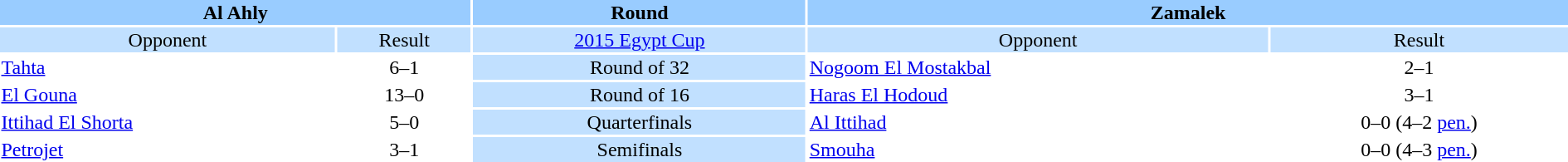<table style="width:100%; text-align:center;">
<tr style="vertical-align:top; background:#9cf;">
<th colspan=2 style="width:1*">Al Ahly</th>
<th><strong>Round</strong></th>
<th colspan=2 style="width:1*">Zamalek</th>
</tr>
<tr style="vertical-align:top; background:#c1e0ff;">
<td>Opponent</td>
<td>Result</td>
<td><a href='#'>2015 Egypt Cup</a></td>
<td>Opponent</td>
<td>Result</td>
</tr>
<tr>
<td align=left><a href='#'>Tahta</a></td>
<td>6–1</td>
<td style="background:#c1e0ff;">Round of 32</td>
<td align=left><a href='#'>Nogoom El Mostakbal</a></td>
<td>2–1</td>
</tr>
<tr>
<td align=left><a href='#'>El Gouna</a></td>
<td>13–0</td>
<td style="background:#c1e0ff;">Round of 16</td>
<td align=left><a href='#'>Haras El Hodoud</a></td>
<td>3–1</td>
</tr>
<tr>
<td align=left><a href='#'>Ittihad El Shorta</a></td>
<td>5–0</td>
<td style="background:#c1e0ff;">Quarterfinals</td>
<td align=left><a href='#'>Al Ittihad</a></td>
<td>0–0  (4–2 <a href='#'>pen.</a>)</td>
</tr>
<tr>
<td align=left><a href='#'>Petrojet</a></td>
<td>3–1</td>
<td style="background:#c1e0ff;">Semifinals</td>
<td align=left><a href='#'>Smouha</a></td>
<td>0–0  (4–3 <a href='#'>pen.</a>)</td>
</tr>
</table>
